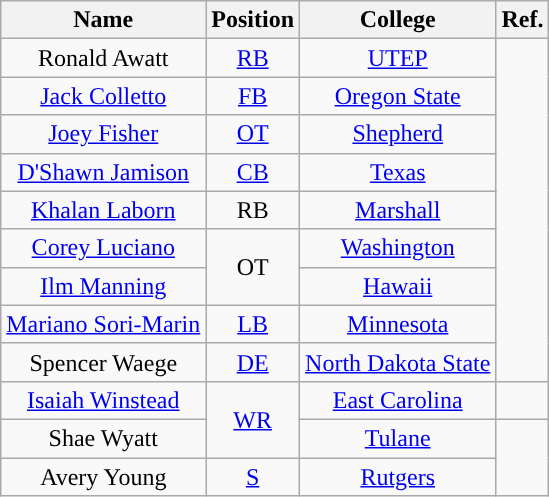<table class="wikitable" style="text-align:center">
<tr>
<th>Name</th>
<th>Position</th>
<th>College</th>
<th>Ref.</th>
</tr>
<tr>
<td>Ronald Awatt</td>
<td><a href='#'>RB</a></td>
<td><a href='#'>UTEP</a></td>
<td rowspan="9"></td>
</tr>
<tr>
<td><a href='#'>Jack Colletto</a></td>
<td><a href='#'>FB</a></td>
<td><a href='#'>Oregon State</a></td>
</tr>
<tr>
<td><a href='#'>Joey Fisher</a></td>
<td><a href='#'>OT</a></td>
<td><a href='#'>Shepherd</a></td>
</tr>
<tr>
<td><a href='#'>D'Shawn Jamison</a></td>
<td><a href='#'>CB</a></td>
<td><a href='#'>Texas</a></td>
</tr>
<tr>
<td><a href='#'>Khalan Laborn</a></td>
<td>RB</td>
<td><a href='#'>Marshall</a></td>
</tr>
<tr>
<td><a href='#'>Corey Luciano</a></td>
<td rowspan="2">OT</td>
<td><a href='#'>Washington</a></td>
</tr>
<tr>
<td><a href='#'>Ilm Manning</a></td>
<td><a href='#'>Hawaii</a></td>
</tr>
<tr>
<td><a href='#'>Mariano Sori-Marin</a></td>
<td><a href='#'>LB</a></td>
<td><a href='#'>Minnesota</a></td>
</tr>
<tr>
<td>Spencer Waege</td>
<td><a href='#'>DE</a></td>
<td><a href='#'>North Dakota State</a></td>
</tr>
<tr>
<td><a href='#'>Isaiah Winstead</a></td>
<td rowspan="2"><a href='#'>WR</a></td>
<td><a href='#'>East Carolina</a></td>
<td></td>
</tr>
<tr>
<td>Shae Wyatt</td>
<td><a href='#'>Tulane</a></td>
<td rowspan="2"></td>
</tr>
<tr>
<td>Avery Young</td>
<td><a href='#'>S</a></td>
<td><a href='#'>Rutgers</a></td>
</tr>
</table>
